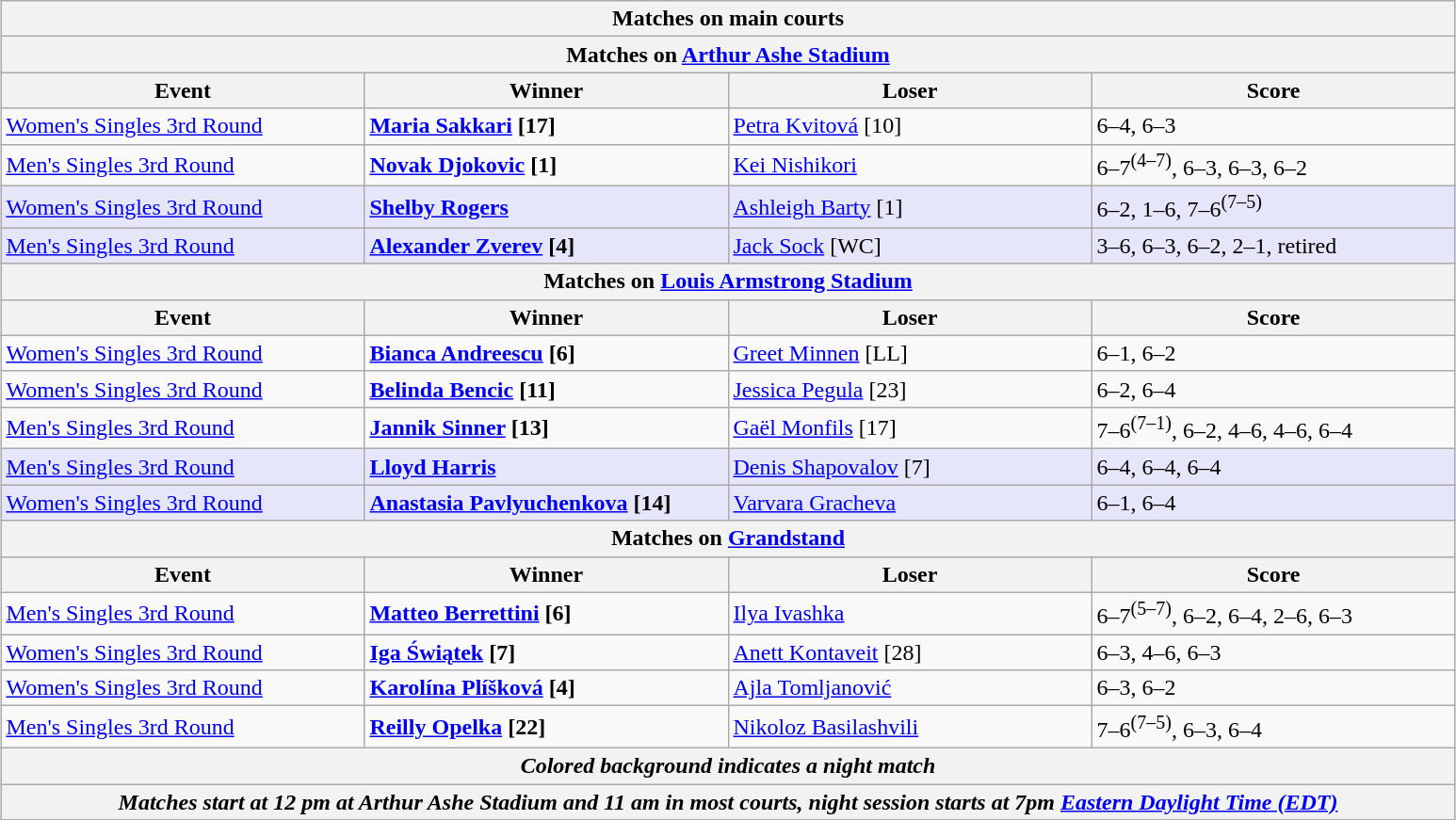<table class="wikitable" style="margin:auto;">
<tr>
<th colspan="4" style="white-space:nowrap;">Matches on main courts</th>
</tr>
<tr>
<th colspan="4"><strong>Matches on <a href='#'>Arthur Ashe Stadium</a></strong></th>
</tr>
<tr>
<th width="250">Event</th>
<th width="250">Winner</th>
<th width="250">Loser</th>
<th width="250">Score</th>
</tr>
<tr>
<td><a href='#'>Women's Singles 3rd Round</a></td>
<td><strong> <a href='#'>Maria Sakkari</a> [17]</strong></td>
<td> <a href='#'>Petra Kvitová</a> [10]</td>
<td>6–4, 6–3</td>
</tr>
<tr>
<td><a href='#'>Men's Singles 3rd Round</a></td>
<td><strong> <a href='#'>Novak Djokovic</a> [1]</strong></td>
<td> <a href='#'>Kei Nishikori</a></td>
<td>6–7<sup>(4–7)</sup>, 6–3, 6–3, 6–2</td>
</tr>
<tr bgcolor="lavender">
<td><a href='#'>Women's Singles 3rd Round</a></td>
<td><strong> <a href='#'>Shelby Rogers</a></strong></td>
<td> <a href='#'>Ashleigh Barty</a> [1]</td>
<td>6–2, 1–6, 7–6<sup>(7–5)</sup></td>
</tr>
<tr bgcolor="lavender">
<td><a href='#'>Men's Singles 3rd Round</a></td>
<td><strong> <a href='#'>Alexander Zverev</a> [4]</strong></td>
<td> <a href='#'>Jack Sock</a> [WC]</td>
<td>3–6, 6–3, 6–2, 2–1, retired</td>
</tr>
<tr>
<th colspan="4"><strong>Matches on <a href='#'>Louis Armstrong Stadium</a></strong></th>
</tr>
<tr>
<th width="250">Event</th>
<th width="250">Winner</th>
<th width="250">Loser</th>
<th width="250">Score</th>
</tr>
<tr>
<td><a href='#'>Women's Singles 3rd Round</a></td>
<td><strong> <a href='#'>Bianca Andreescu</a> [6]</strong></td>
<td> <a href='#'>Greet Minnen</a> [LL]</td>
<td>6–1, 6–2</td>
</tr>
<tr>
<td><a href='#'>Women's Singles 3rd Round</a></td>
<td><strong> <a href='#'>Belinda Bencic</a> [11]</strong></td>
<td> <a href='#'>Jessica Pegula</a> [23]</td>
<td>6–2, 6–4</td>
</tr>
<tr>
<td><a href='#'>Men's Singles 3rd Round</a></td>
<td><strong> <a href='#'>Jannik Sinner</a> [13]</strong></td>
<td> <a href='#'>Gaël Monfils</a> [17]</td>
<td>7–6<sup>(7–1)</sup>, 6–2, 4–6, 4–6, 6–4</td>
</tr>
<tr bgcolor="lavender">
<td><a href='#'>Men's Singles 3rd Round</a></td>
<td><strong> <a href='#'>Lloyd Harris</a></strong></td>
<td> <a href='#'>Denis Shapovalov</a> [7]</td>
<td>6–4, 6–4, 6–4</td>
</tr>
<tr bgcolor="lavender">
<td><a href='#'>Women's Singles 3rd Round</a></td>
<td><strong> <a href='#'>Anastasia Pavlyuchenkova</a> [14]</strong></td>
<td> <a href='#'>Varvara Gracheva</a></td>
<td>6–1, 6–4</td>
</tr>
<tr>
<th colspan="4"><strong>Matches on <a href='#'>Grandstand</a></strong></th>
</tr>
<tr>
<th width="250">Event</th>
<th width="250">Winner</th>
<th width="250">Loser</th>
<th width="250">Score</th>
</tr>
<tr>
<td><a href='#'>Men's Singles 3rd Round</a></td>
<td><strong> <a href='#'>Matteo Berrettini</a> [6]</strong></td>
<td> <a href='#'>Ilya Ivashka</a></td>
<td>6–7<sup>(5–7)</sup>, 6–2, 6–4, 2–6, 6–3</td>
</tr>
<tr>
<td><a href='#'>Women's Singles 3rd Round</a></td>
<td><strong> <a href='#'>Iga Świątek</a> [7]</strong></td>
<td> <a href='#'>Anett Kontaveit</a> [28]</td>
<td>6–3, 4–6, 6–3</td>
</tr>
<tr>
<td><a href='#'>Women's Singles 3rd Round</a></td>
<td><strong> <a href='#'>Karolína Plíšková</a> [4]</strong></td>
<td> <a href='#'>Ajla Tomljanović</a></td>
<td>6–3, 6–2</td>
</tr>
<tr>
<td><a href='#'>Men's Singles 3rd Round</a></td>
<td><strong> <a href='#'>Reilly Opelka</a> [22]</strong></td>
<td> <a href='#'>Nikoloz Basilashvili</a></td>
<td>7–6<sup>(7–5)</sup>, 6–3, 6–4</td>
</tr>
<tr>
<th colspan="4"><em>Colored background indicates a night match</em></th>
</tr>
<tr>
<th colspan="4"><em>Matches start at 12 pm at Arthur Ashe Stadium and 11 am in most courts, night session starts at 7pm <a href='#'>Eastern Daylight Time (EDT)</a></em></th>
</tr>
</table>
